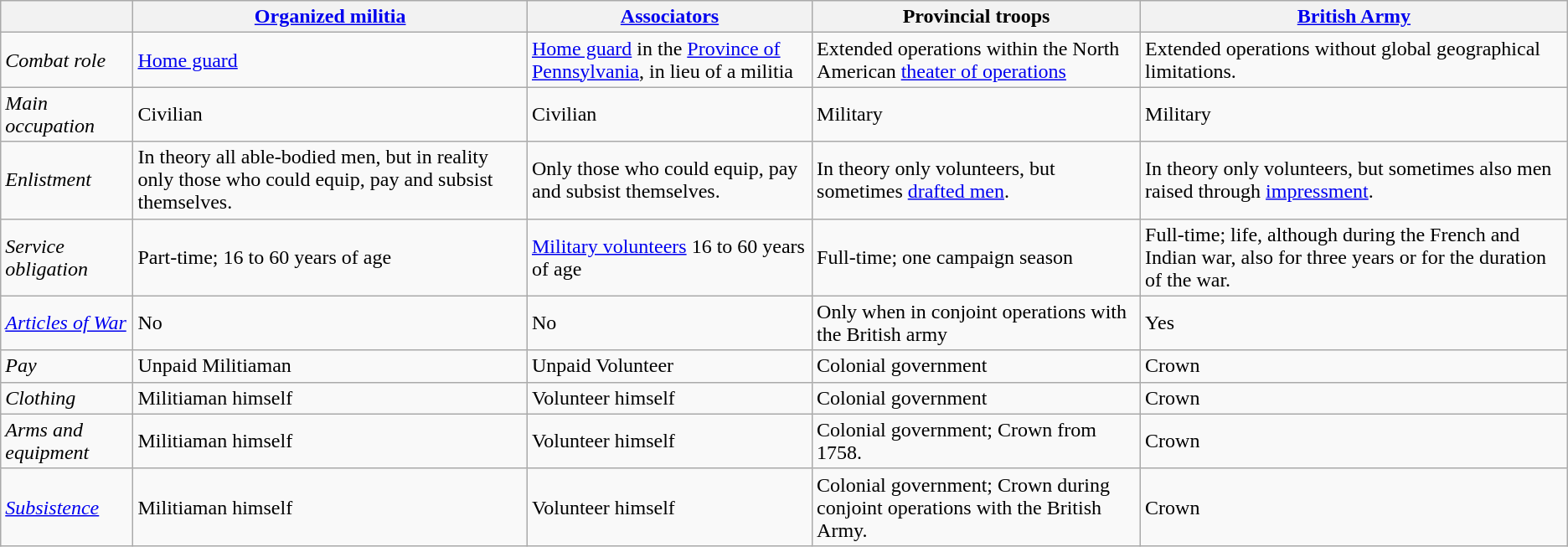<table class="wikitable">
<tr>
<th></th>
<th><a href='#'>Organized militia</a></th>
<th><a href='#'>Associators</a></th>
<th>Provincial troops</th>
<th><a href='#'>British Army</a></th>
</tr>
<tr>
<td><em>Combat role</em></td>
<td><a href='#'>Home guard</a></td>
<td><a href='#'>Home guard</a> in the <a href='#'>Province of Pennsylvania</a>, in lieu of a militia</td>
<td>Extended operations within the North American <a href='#'>theater of operations</a></td>
<td>Extended operations without global geographical limitations.</td>
</tr>
<tr>
<td><em>Main occupation</em></td>
<td>Civilian</td>
<td>Civilian</td>
<td>Military</td>
<td>Military</td>
</tr>
<tr>
<td><em>Enlistment</em></td>
<td>In theory all able-bodied men, but in reality only those who could equip, pay and subsist themselves.</td>
<td>Only those who could equip, pay and subsist themselves.</td>
<td>In theory only volunteers, but sometimes <a href='#'>drafted men</a>.</td>
<td>In theory only volunteers, but sometimes also men raised through <a href='#'>impressment</a>.</td>
</tr>
<tr>
<td><em>Service obligation</em></td>
<td>Part-time; 16 to 60 years of age</td>
<td><a href='#'>Military volunteers</a> 16 to 60 years of age</td>
<td>Full-time; one campaign season</td>
<td>Full-time; life, although during the French and Indian war, also for three years or for the duration of the war.</td>
</tr>
<tr>
<td><em><a href='#'>Articles of War</a></em></td>
<td>No</td>
<td>No</td>
<td>Only when in conjoint operations with the British army</td>
<td>Yes</td>
</tr>
<tr>
<td><em>Pay</em></td>
<td>Unpaid Militiaman</td>
<td>Unpaid Volunteer</td>
<td>Colonial government</td>
<td>Crown</td>
</tr>
<tr>
<td><em>Clothing</em></td>
<td>Militiaman himself</td>
<td>Volunteer himself</td>
<td>Colonial government</td>
<td>Crown</td>
</tr>
<tr>
<td><em>Arms and equipment</em></td>
<td>Militiaman himself</td>
<td>Volunteer himself</td>
<td>Colonial government; Crown from 1758.</td>
<td>Crown</td>
</tr>
<tr>
<td><em><a href='#'>Subsistence</a></em></td>
<td>Militiaman himself</td>
<td>Volunteer himself</td>
<td>Colonial government; Crown during conjoint operations with the British Army.</td>
<td>Crown</td>
</tr>
</table>
